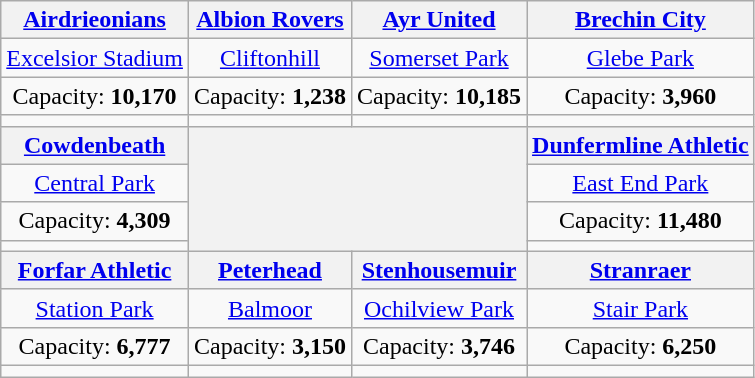<table class="wikitable" style="text-align:center">
<tr>
<th><a href='#'>Airdrieonians</a></th>
<th><a href='#'>Albion Rovers</a></th>
<th><a href='#'>Ayr United</a></th>
<th><a href='#'>Brechin City</a></th>
</tr>
<tr>
<td><a href='#'>Excelsior Stadium</a></td>
<td><a href='#'>Cliftonhill</a></td>
<td><a href='#'>Somerset Park</a></td>
<td><a href='#'>Glebe Park</a></td>
</tr>
<tr>
<td>Capacity: <strong>10,170</strong></td>
<td>Capacity: <strong>1,238</strong></td>
<td>Capacity: <strong>10,185</strong></td>
<td>Capacity: <strong>3,960</strong></td>
</tr>
<tr>
<td></td>
<td></td>
<td></td>
<td></td>
</tr>
<tr>
<th><a href='#'>Cowdenbeath</a></th>
<th colspan=2 rowspan=4><br></th>
<th><a href='#'>Dunfermline Athletic</a></th>
</tr>
<tr>
<td><a href='#'>Central Park</a></td>
<td><a href='#'>East End Park</a></td>
</tr>
<tr>
<td>Capacity: <strong>4,309</strong></td>
<td>Capacity: <strong>11,480</strong></td>
</tr>
<tr>
<td></td>
<td></td>
</tr>
<tr>
<th><a href='#'>Forfar Athletic</a></th>
<th><a href='#'>Peterhead</a></th>
<th><a href='#'>Stenhousemuir</a></th>
<th><a href='#'>Stranraer</a></th>
</tr>
<tr>
<td><a href='#'>Station Park</a></td>
<td><a href='#'>Balmoor</a></td>
<td><a href='#'>Ochilview Park</a></td>
<td><a href='#'>Stair Park</a></td>
</tr>
<tr>
<td>Capacity: <strong>6,777</strong></td>
<td>Capacity:  <strong>3,150</strong></td>
<td>Capacity: <strong>3,746</strong></td>
<td>Capacity: <strong>6,250</strong></td>
</tr>
<tr>
<td></td>
<td></td>
<td></td>
<td></td>
</tr>
</table>
